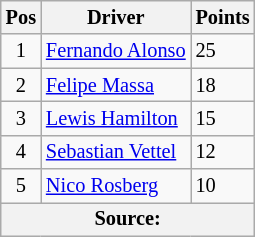<table class="wikitable" style="font-size: 85%;">
<tr>
<th>Pos</th>
<th>Driver</th>
<th>Points</th>
</tr>
<tr>
<td align="center">1</td>
<td> <a href='#'>Fernando Alonso</a></td>
<td align=left>25</td>
</tr>
<tr>
<td align="center">2</td>
<td> <a href='#'>Felipe Massa</a></td>
<td align=left>18</td>
</tr>
<tr>
<td align="center">3</td>
<td> <a href='#'>Lewis Hamilton</a></td>
<td align=left>15</td>
</tr>
<tr>
<td align="center">4</td>
<td> <a href='#'>Sebastian Vettel</a></td>
<td align=left>12</td>
</tr>
<tr>
<td align="center">5</td>
<td> <a href='#'>Nico Rosberg</a></td>
<td align=left>10</td>
</tr>
<tr>
<th colspan=4>Source: </th>
</tr>
</table>
